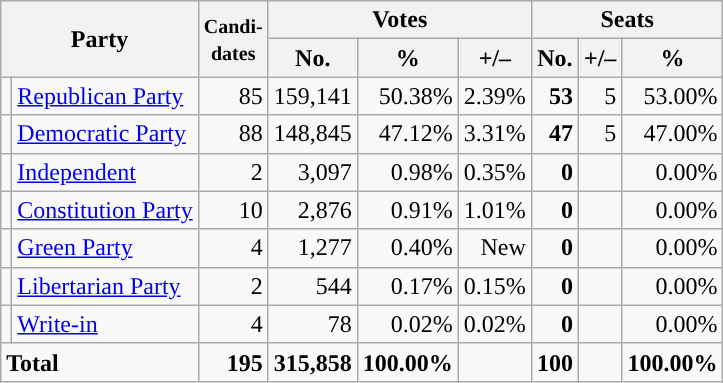<table class="wikitable" style="font-size:100%; text-align:right;">
<tr>
<th colspan=2 rowspan=2>Party</th>
<th rowspan=2><small>Candi-<br>dates</small></th>
<th colspan=3>Votes</th>
<th colspan=3>Seats</th>
</tr>
<tr>
<th>No.</th>
<th>%</th>
<th>+/–</th>
<th>No.</th>
<th>+/–</th>
<th>%</th>
</tr>
<tr>
<td style="background:"></td>
<td style="text-align:left"><a href='#'>Republican Party</a></td>
<td>85</td>
<td>159,141</td>
<td>50.38%</td>
<td>2.39%</td>
<td><strong>53</strong></td>
<td>5</td>
<td>53.00%</td>
</tr>
<tr>
<td style="background:"></td>
<td style="text-align:left"><a href='#'>Democratic Party</a></td>
<td>88</td>
<td>148,845</td>
<td>47.12%</td>
<td>3.31%</td>
<td><strong>47</strong></td>
<td>5</td>
<td>47.00%</td>
</tr>
<tr>
<td style="background:"></td>
<td style="text-align:left"><a href='#'>Independent</a></td>
<td>2</td>
<td>3,097</td>
<td>0.98%</td>
<td>0.35%</td>
<td><strong>0</strong></td>
<td></td>
<td>0.00%</td>
</tr>
<tr>
<td style="background:"></td>
<td style="text-align:left"><a href='#'>Constitution Party</a></td>
<td>10</td>
<td>2,876</td>
<td>0.91%</td>
<td>1.01%</td>
<td><strong>0</strong></td>
<td></td>
<td>0.00%</td>
</tr>
<tr>
<td style="background:"></td>
<td style="text-align:left"><a href='#'>Green Party</a></td>
<td>4</td>
<td>1,277</td>
<td>0.40%</td>
<td>New</td>
<td><strong>0</strong></td>
<td></td>
<td>0.00%</td>
</tr>
<tr>
<td style="background:"></td>
<td style="text-align:left"><a href='#'>Libertarian Party</a></td>
<td>2</td>
<td>544</td>
<td>0.17%</td>
<td>0.15%</td>
<td><strong>0</strong></td>
<td></td>
<td>0.00%</td>
</tr>
<tr>
<td style="background:"></td>
<td style="text-align:left"><a href='#'>Write-in</a></td>
<td>4</td>
<td>78</td>
<td>0.02%</td>
<td>0.02%</td>
<td><strong>0</strong></td>
<td></td>
<td>0.00%</td>
</tr>
<tr style="font-weight:bold">
<td colspan=2 style="text-align:left">Total</td>
<td>195</td>
<td>315,858</td>
<td>100.00%</td>
<td></td>
<td>100</td>
<td></td>
<td>100.00%</td>
</tr>
</table>
